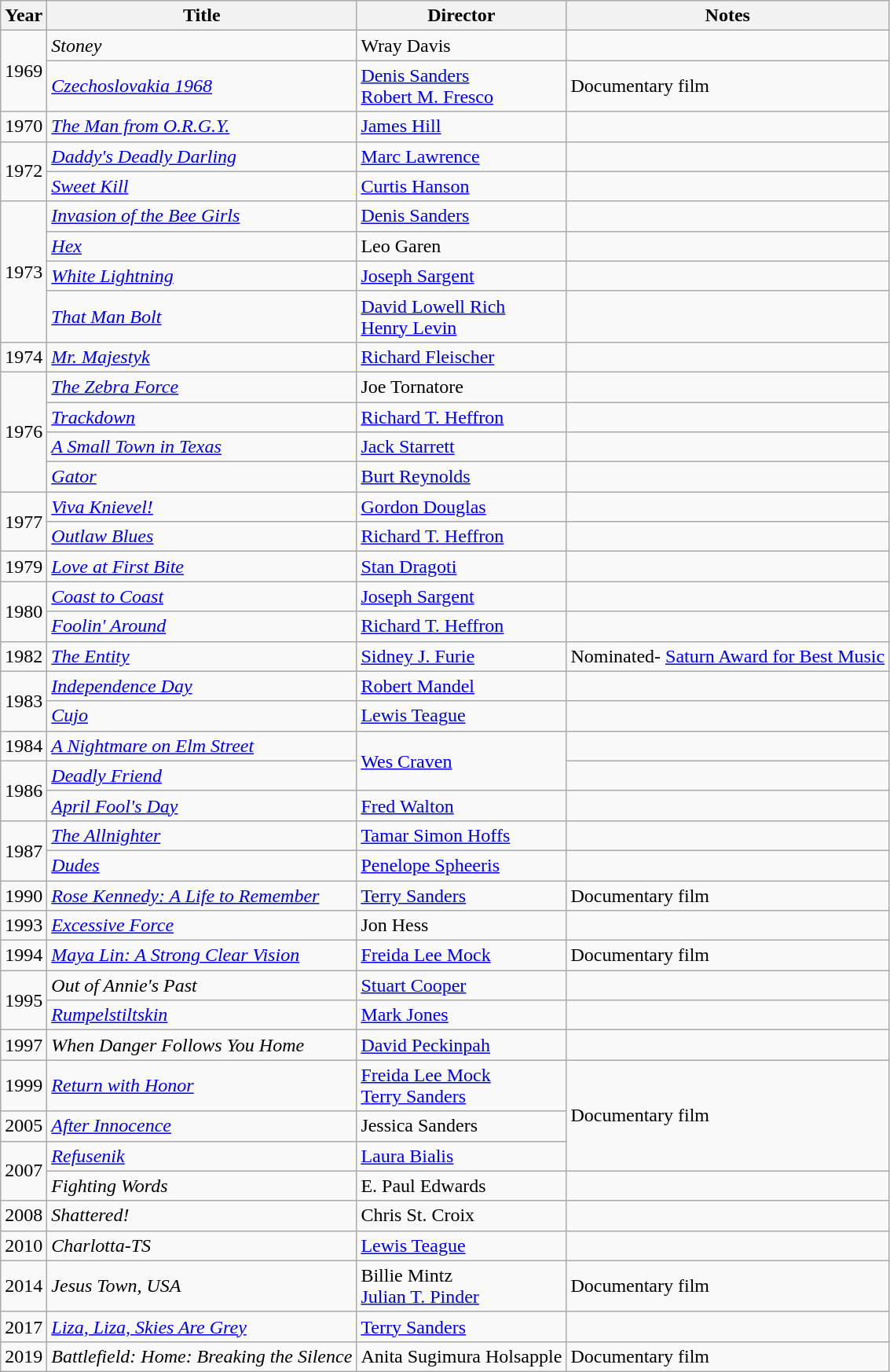<table class="wikitable">
<tr>
<th>Year</th>
<th>Title</th>
<th>Director</th>
<th>Notes</th>
</tr>
<tr>
<td rowspan="2">1969</td>
<td><em>Stoney</em></td>
<td>Wray Davis</td>
<td></td>
</tr>
<tr>
<td><em><a href='#'>Czechoslovakia 1968</a></em></td>
<td><a href='#'>Denis Sanders</a><br><a href='#'>Robert M. Fresco</a></td>
<td>Documentary film</td>
</tr>
<tr>
<td>1970</td>
<td><em><a href='#'>The Man from O.R.G.Y.</a></em></td>
<td><a href='#'>James Hill</a></td>
<td></td>
</tr>
<tr>
<td rowspan="2">1972</td>
<td><em><a href='#'>Daddy's Deadly Darling</a></em></td>
<td><a href='#'>Marc Lawrence</a></td>
<td></td>
</tr>
<tr>
<td><em><a href='#'>Sweet Kill</a></em></td>
<td><a href='#'>Curtis Hanson</a></td>
<td></td>
</tr>
<tr>
<td rowspan="4">1973</td>
<td><em><a href='#'>Invasion of the Bee Girls</a></em></td>
<td><a href='#'>Denis Sanders</a></td>
<td></td>
</tr>
<tr>
<td><em><a href='#'>Hex</a></em></td>
<td>Leo Garen</td>
<td></td>
</tr>
<tr>
<td><em><a href='#'>White Lightning</a></em></td>
<td><a href='#'>Joseph Sargent</a></td>
<td></td>
</tr>
<tr>
<td><em><a href='#'>That Man Bolt</a></em></td>
<td><a href='#'>David Lowell Rich</a><br><a href='#'>Henry Levin</a></td>
<td></td>
</tr>
<tr>
<td>1974</td>
<td><em><a href='#'>Mr. Majestyk</a></em></td>
<td><a href='#'>Richard Fleischer</a></td>
<td></td>
</tr>
<tr>
<td rowspan="4">1976</td>
<td><em><a href='#'>The Zebra Force</a></em></td>
<td>Joe Tornatore</td>
<td></td>
</tr>
<tr>
<td><em><a href='#'>Trackdown</a></em></td>
<td><a href='#'>Richard T. Heffron</a></td>
<td></td>
</tr>
<tr>
<td><em><a href='#'>A Small Town in Texas</a></em></td>
<td><a href='#'>Jack Starrett</a></td>
<td></td>
</tr>
<tr>
<td><em><a href='#'>Gator</a></em></td>
<td><a href='#'>Burt Reynolds</a></td>
<td></td>
</tr>
<tr>
<td rowspan="2">1977</td>
<td><em><a href='#'>Viva Knievel!</a></em></td>
<td><a href='#'>Gordon Douglas</a></td>
<td></td>
</tr>
<tr>
<td><em><a href='#'>Outlaw Blues</a></em></td>
<td><a href='#'>Richard T. Heffron</a></td>
<td></td>
</tr>
<tr>
<td>1979</td>
<td><em><a href='#'>Love at First Bite</a></em></td>
<td><a href='#'>Stan Dragoti</a></td>
<td></td>
</tr>
<tr>
<td rowspan="2">1980</td>
<td><em><a href='#'>Coast to Coast</a></em></td>
<td><a href='#'>Joseph Sargent</a></td>
<td></td>
</tr>
<tr>
<td><em><a href='#'>Foolin' Around</a></em></td>
<td><a href='#'>Richard T. Heffron</a></td>
<td></td>
</tr>
<tr>
<td>1982</td>
<td><em><a href='#'>The Entity</a></em></td>
<td><a href='#'>Sidney J. Furie</a></td>
<td>Nominated- <a href='#'>Saturn Award for Best Music</a></td>
</tr>
<tr>
<td rowspan="2">1983</td>
<td><em><a href='#'>Independence Day</a></em></td>
<td><a href='#'>Robert Mandel</a></td>
<td></td>
</tr>
<tr>
<td><em><a href='#'>Cujo</a></em></td>
<td><a href='#'>Lewis Teague</a></td>
<td></td>
</tr>
<tr>
<td>1984</td>
<td><em><a href='#'>A Nightmare on Elm Street</a></em></td>
<td rowspan="2"><a href='#'>Wes Craven</a></td>
<td></td>
</tr>
<tr>
<td rowspan="2">1986</td>
<td><em><a href='#'>Deadly Friend</a></em></td>
<td></td>
</tr>
<tr>
<td><em><a href='#'>April Fool's Day</a></em></td>
<td><a href='#'>Fred Walton</a></td>
<td></td>
</tr>
<tr>
<td rowspan="2">1987</td>
<td><em><a href='#'>The Allnighter</a></em></td>
<td><a href='#'>Tamar Simon Hoffs</a></td>
<td></td>
</tr>
<tr>
<td><em><a href='#'>Dudes</a></em></td>
<td><a href='#'>Penelope Spheeris</a></td>
<td></td>
</tr>
<tr>
<td>1990</td>
<td><em><a href='#'>Rose Kennedy: A Life to Remember</a></em></td>
<td><a href='#'>Terry Sanders</a></td>
<td>Documentary film</td>
</tr>
<tr>
<td>1993</td>
<td><em><a href='#'>Excessive Force</a></em></td>
<td>Jon Hess</td>
<td></td>
</tr>
<tr>
<td>1994</td>
<td><em><a href='#'>Maya Lin: A Strong Clear Vision</a></em></td>
<td><a href='#'>Freida Lee Mock</a></td>
<td>Documentary film</td>
</tr>
<tr>
<td rowspan="2">1995</td>
<td><em>Out of Annie's Past</em></td>
<td><a href='#'>Stuart Cooper</a></td>
<td></td>
</tr>
<tr>
<td><em><a href='#'>Rumpelstiltskin</a></em></td>
<td><a href='#'>Mark Jones</a></td>
<td></td>
</tr>
<tr>
<td>1997</td>
<td><em>When Danger Follows You Home</em></td>
<td><a href='#'>David Peckinpah</a></td>
<td></td>
</tr>
<tr>
<td>1999</td>
<td><em><a href='#'>Return with Honor</a></em></td>
<td><a href='#'>Freida Lee Mock</a><br><a href='#'>Terry Sanders</a></td>
<td rowspan="3">Documentary film</td>
</tr>
<tr>
<td>2005</td>
<td><em><a href='#'>After Innocence</a></em></td>
<td>Jessica Sanders</td>
</tr>
<tr>
<td rowspan="2">2007</td>
<td><a href='#'><em>Refusenik</em></a></td>
<td><a href='#'>Laura Bialis</a></td>
</tr>
<tr>
<td><em>Fighting Words</em></td>
<td>E. Paul Edwards</td>
<td></td>
</tr>
<tr>
<td>2008</td>
<td><em>Shattered!</em></td>
<td>Chris St. Croix</td>
<td></td>
</tr>
<tr>
<td>2010</td>
<td><em>Charlotta-TS</em></td>
<td><a href='#'>Lewis Teague</a></td>
<td></td>
</tr>
<tr>
<td>2014</td>
<td><em>Jesus Town, USA</em></td>
<td>Billie Mintz<br><a href='#'>Julian T. Pinder</a></td>
<td>Documentary film</td>
</tr>
<tr>
<td>2017</td>
<td><em><a href='#'>Liza, Liza, Skies Are Grey</a></em></td>
<td><a href='#'>Terry Sanders</a></td>
<td></td>
</tr>
<tr>
<td>2019</td>
<td><em>Battlefield: Home: Breaking the Silence</em></td>
<td>Anita Sugimura Holsapple</td>
<td>Documentary film</td>
</tr>
</table>
